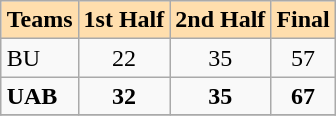<table class="wikitable" align=right>
<tr bgcolor=#ffdead align=center>
<td><strong>Teams</strong></td>
<td><strong>1st Half</strong></td>
<td><strong>2nd Half</strong></td>
<td><strong>Final</strong></td>
</tr>
<tr>
<td>BU</td>
<td align=center>22</td>
<td align=center>35</td>
<td align=center>57</td>
</tr>
<tr>
<td><strong>UAB</strong></td>
<td align=center><strong>32</strong></td>
<td align=center><strong>35</strong></td>
<td align=center><strong>67</strong></td>
</tr>
<tr>
</tr>
</table>
